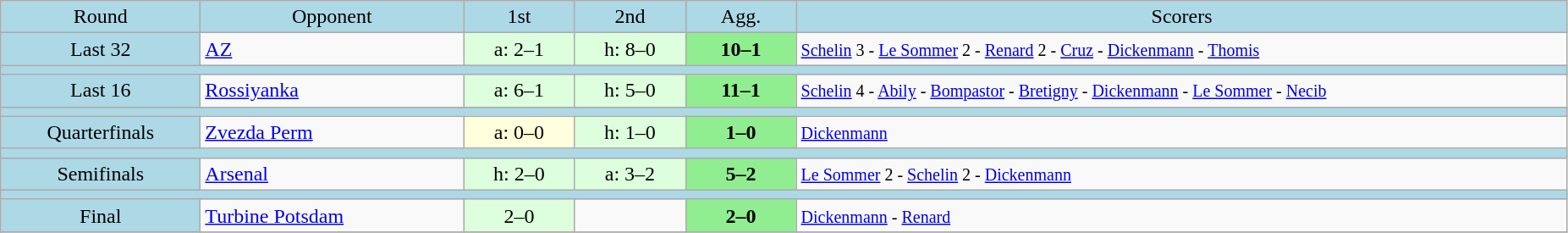<table class="wikitable" style="text-align:center">
<tr bgcolor=lightblue>
<td width=150px>Round</td>
<td width=200px>Opponent</td>
<td width=80px>1st</td>
<td width=80px>2nd</td>
<td width=80px>Agg.</td>
<td width=600px>Scorers</td>
</tr>
<tr>
<td bgcolor=lightblue>Last 32</td>
<td align=left> <a href='#'>AZ</a></td>
<td bgcolor="#ddffdd">a: 2–1</td>
<td bgcolor="#ddffdd">h: 8–0</td>
<td bgcolor=lightgreen><strong>10–1</strong></td>
<td align=left><small><a href='#'>Schelin</a> 3 - <a href='#'>Le Sommer</a> 2 - <a href='#'>Renard</a> 2 - <a href='#'>Cruz</a> - <a href='#'>Dickenmann</a> - <a href='#'>Thomis</a></small></td>
</tr>
<tr bgcolor=lightblue>
<td colspan=6></td>
</tr>
<tr>
<td bgcolor=lightblue>Last 16</td>
<td align=left> <a href='#'>Rossiyanka</a></td>
<td bgcolor="#ddffdd">a: 6–1</td>
<td bgcolor="#ddffdd">h: 5–0</td>
<td bgcolor=lightgreen><strong>11–1</strong></td>
<td align=left><small><a href='#'>Schelin</a> 4 - <a href='#'>Abily</a> - <a href='#'>Bompastor</a> - <a href='#'>Bretigny</a> - <a href='#'>Dickenmann</a> - <a href='#'>Le Sommer</a> -  <a href='#'>Necib</a></small></td>
</tr>
<tr bgcolor=lightblue>
<td colspan=6></td>
</tr>
<tr>
<td bgcolor=lightblue>Quarterfinals</td>
<td align=left> <a href='#'>Zvezda Perm</a></td>
<td bgcolor="#ffffdd">a: 0–0</td>
<td bgcolor="#ddffdd">h: 1–0</td>
<td bgcolor=lightgreen><strong>1–0</strong></td>
<td align=left><small><a href='#'>Dickenmann</a></small></td>
</tr>
<tr bgcolor=lightblue>
<td colspan=6></td>
</tr>
<tr>
<td bgcolor=lightblue>Semifinals</td>
<td align=left> <a href='#'>Arsenal</a></td>
<td bgcolor="#ddffdd">h: 2–0</td>
<td bgcolor="#ddffdd">a: 3–2</td>
<td bgcolor=lightgreen><strong>5–2</strong></td>
<td align=left><small><a href='#'>Le Sommer</a> 2 - <a href='#'>Schelin</a> 2 - <a href='#'>Dickenmann</a></small></td>
</tr>
<tr bgcolor=lightblue>
<td colspan=6></td>
</tr>
<tr>
<td bgcolor=lightblue>Final</td>
<td align=left> <a href='#'>Turbine Potsdam</a></td>
<td bgcolor="#ddffdd">2–0</td>
<td></td>
<td bgcolor=lightgreen><strong>2–0</strong></td>
<td align=left><small><a href='#'>Dickenmann</a> - <a href='#'>Renard</a></small></td>
</tr>
<tr>
</tr>
</table>
